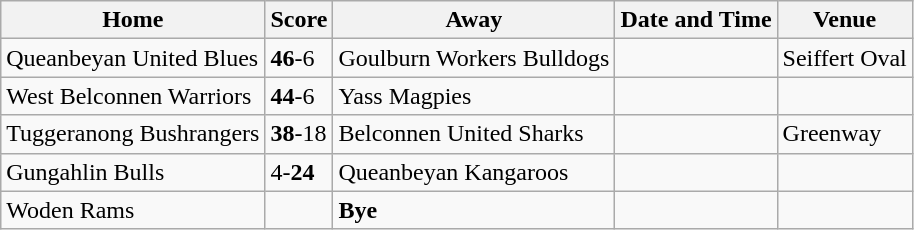<table class="wikitable">
<tr>
<th>Home</th>
<th>Score</th>
<th>Away</th>
<th>Date and Time</th>
<th>Venue</th>
</tr>
<tr>
<td> Queanbeyan United Blues</td>
<td><strong>46</strong>-6</td>
<td> Goulburn Workers Bulldogs</td>
<td></td>
<td>Seiffert Oval</td>
</tr>
<tr>
<td> West Belconnen Warriors</td>
<td><strong>44</strong>-6</td>
<td> Yass Magpies</td>
<td></td>
<td></td>
</tr>
<tr>
<td> Tuggeranong Bushrangers</td>
<td><strong>38</strong>-18</td>
<td> Belconnen United Sharks</td>
<td></td>
<td>Greenway</td>
</tr>
<tr>
<td> Gungahlin Bulls</td>
<td>4-<strong>24</strong></td>
<td> Queanbeyan Kangaroos</td>
<td></td>
<td></td>
</tr>
<tr>
<td> Woden Rams</td>
<td></td>
<td><strong>Bye</strong></td>
<td></td>
<td></td>
</tr>
</table>
